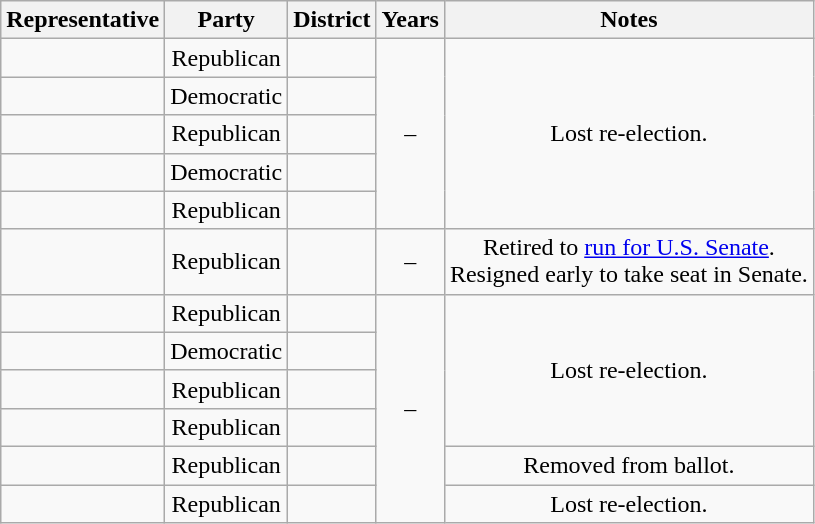<table class="wikitable sortable" style="text-align:center">
<tr valign=bottom>
<th>Representative</th>
<th>Party</th>
<th>District</th>
<th>Years</th>
<th>Notes</th>
</tr>
<tr>
<td align=left></td>
<td>Republican</td>
<td></td>
<td rowspan="5" nowrap=""> –<br></td>
<td rowspan="5">Lost re-election.</td>
</tr>
<tr>
<td align=left></td>
<td>Democratic</td>
<td></td>
</tr>
<tr>
<td align=left></td>
<td>Republican</td>
<td></td>
</tr>
<tr>
<td align=left></td>
<td>Democratic</td>
<td></td>
</tr>
<tr>
<td align=left></td>
<td>Republican</td>
<td></td>
</tr>
<tr>
<td align=left></td>
<td>Republican</td>
<td></td>
<td nowrap> –<br></td>
<td>Retired to <a href='#'>run for U.S. Senate</a>.<br>Resigned early to take seat in Senate.</td>
</tr>
<tr>
<td align=left></td>
<td>Republican</td>
<td></td>
<td rowspan="6" nowrap=""> –<br></td>
<td rowspan="4">Lost re-election.</td>
</tr>
<tr>
<td align=left></td>
<td>Democratic</td>
<td></td>
</tr>
<tr>
<td align=left></td>
<td>Republican</td>
<td></td>
</tr>
<tr>
<td align=left></td>
<td>Republican</td>
<td></td>
</tr>
<tr>
<td align=left></td>
<td>Republican</td>
<td></td>
<td>Removed from ballot.</td>
</tr>
<tr>
<td align=left></td>
<td>Republican</td>
<td></td>
<td>Lost re-election.</td>
</tr>
</table>
